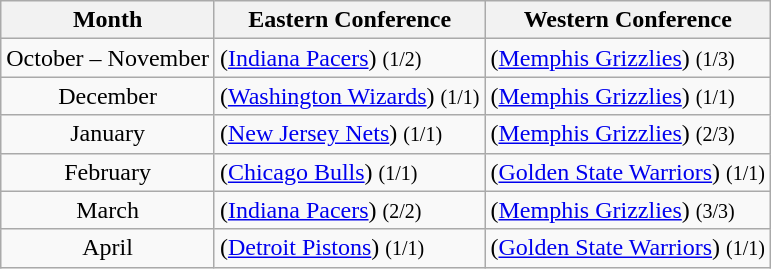<table class="wikitable sortable">
<tr>
<th>Month</th>
<th>Eastern Conference</th>
<th>Western Conference</th>
</tr>
<tr>
<td align=center>October – November</td>
<td> (<a href='#'>Indiana Pacers</a>) <small>(1/2)</small></td>
<td> (<a href='#'>Memphis Grizzlies</a>) <small>(1/3)</small></td>
</tr>
<tr>
<td align=center>December</td>
<td> (<a href='#'>Washington Wizards</a>) <small>(1/1)</small></td>
<td> (<a href='#'>Memphis Grizzlies</a>) <small>(1/1)</small></td>
</tr>
<tr>
<td align=center>January</td>
<td> (<a href='#'>New Jersey Nets</a>) <small>(1/1)</small></td>
<td> (<a href='#'>Memphis Grizzlies</a>) <small>(2/3)</small></td>
</tr>
<tr>
<td align=center>February</td>
<td> (<a href='#'>Chicago Bulls</a>) <small>(1/1)</small></td>
<td> (<a href='#'>Golden State Warriors</a>) <small>(1/1)</small></td>
</tr>
<tr>
<td align=center>March</td>
<td> (<a href='#'>Indiana Pacers</a>) <small>(2/2)</small></td>
<td> (<a href='#'>Memphis Grizzlies</a>) <small>(3/3)</small></td>
</tr>
<tr>
<td align=center>April</td>
<td> (<a href='#'>Detroit Pistons</a>) <small>(1/1)</small></td>
<td> (<a href='#'>Golden State Warriors</a>) <small>(1/1)</small></td>
</tr>
</table>
